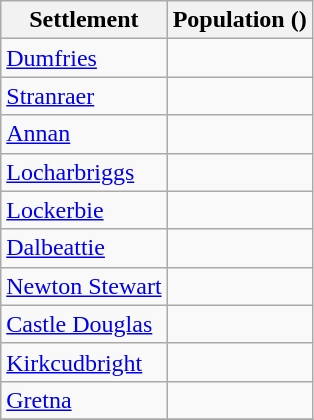<table class="wikitable sortable">
<tr>
<th>Settlement</th>
<th>Population ()</th>
</tr>
<tr>
<td><a href='#'>Dumfries</a></td>
<td></td>
</tr>
<tr>
<td><a href='#'>Stranraer</a></td>
<td></td>
</tr>
<tr>
<td><a href='#'>Annan</a></td>
<td></td>
</tr>
<tr>
<td><a href='#'>Locharbriggs</a></td>
<td></td>
</tr>
<tr>
<td><a href='#'>Lockerbie</a></td>
<td></td>
</tr>
<tr>
<td><a href='#'>Dalbeattie</a></td>
<td></td>
</tr>
<tr>
<td><a href='#'>Newton Stewart</a></td>
<td></td>
</tr>
<tr>
<td><a href='#'>Castle Douglas</a></td>
<td></td>
</tr>
<tr>
<td><a href='#'>Kirkcudbright</a></td>
<td></td>
</tr>
<tr>
<td><a href='#'>Gretna</a></td>
<td></td>
</tr>
<tr>
</tr>
</table>
